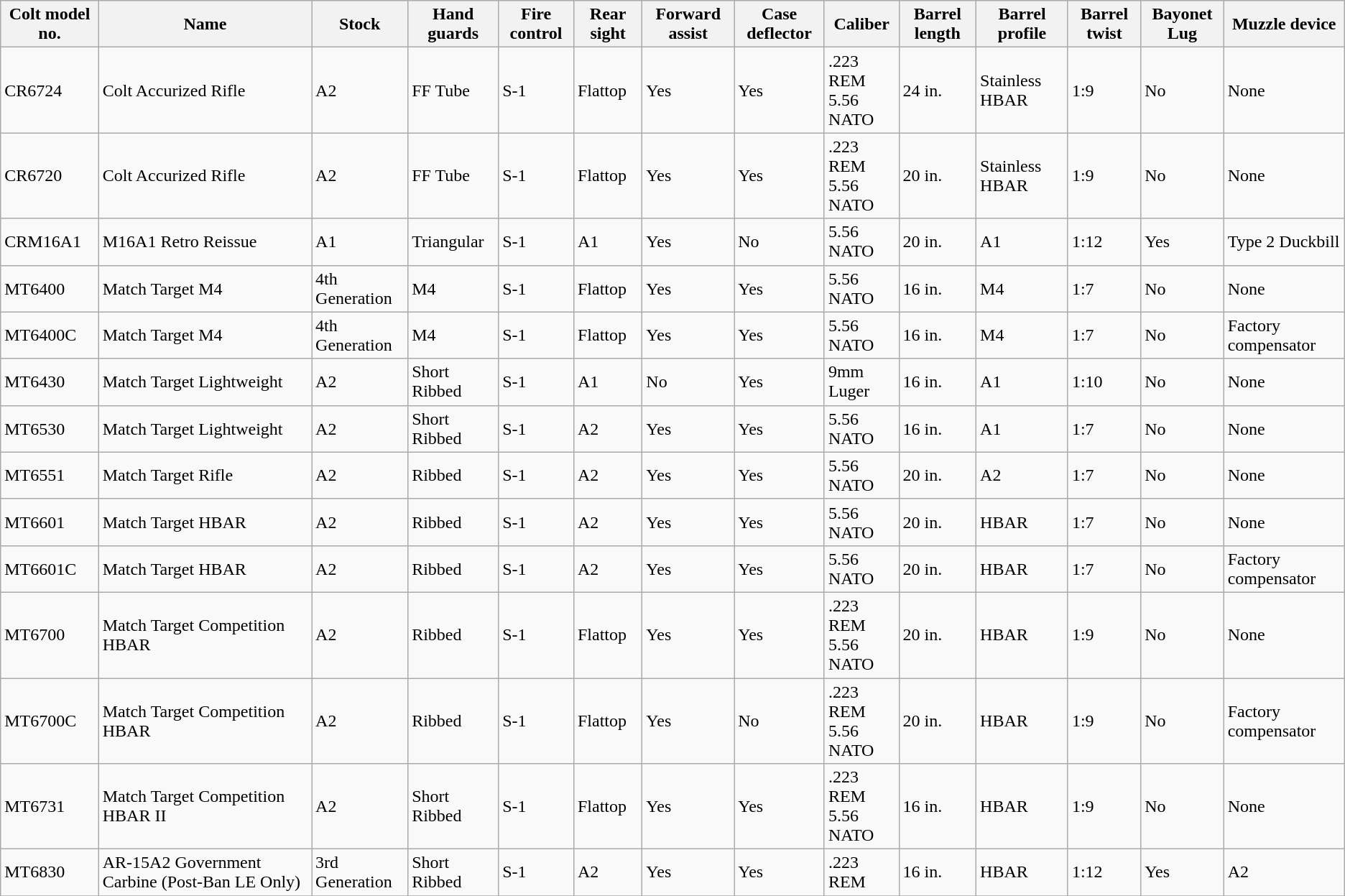<table class="wikitable">
<tr>
<th>Colt model no.</th>
<th>Name</th>
<th>Stock</th>
<th>Hand guards</th>
<th>Fire control</th>
<th>Rear sight</th>
<th>Forward assist</th>
<th>Case deflector</th>
<th>Caliber</th>
<th>Barrel length</th>
<th>Barrel profile</th>
<th>Barrel twist</th>
<th>Bayonet Lug</th>
<th>Muzzle device</th>
</tr>
<tr>
<td>CR6724</td>
<td>Colt Accurized Rifle</td>
<td>A2</td>
<td>FF Tube</td>
<td>S-1</td>
<td>Flattop</td>
<td>Yes</td>
<td>Yes</td>
<td>.223 REM<br>5.56 NATO</td>
<td>24 in.</td>
<td>Stainless HBAR</td>
<td>1:9</td>
<td>No</td>
<td>None</td>
</tr>
<tr>
<td>CR6720</td>
<td>Colt Accurized Rifle</td>
<td>A2</td>
<td>FF Tube</td>
<td>S-1</td>
<td>Flattop</td>
<td>Yes</td>
<td>Yes</td>
<td>.223 REM<br>5.56 NATO</td>
<td>20 in.</td>
<td>Stainless HBAR</td>
<td>1:9</td>
<td>No</td>
<td>None</td>
</tr>
<tr>
<td>CRM16A1</td>
<td>M16A1 Retro Reissue</td>
<td>A1</td>
<td>Triangular</td>
<td>S-1</td>
<td>A1</td>
<td>Yes</td>
<td>No</td>
<td>5.56 NATO</td>
<td>20 in.</td>
<td>A1</td>
<td>1:12</td>
<td>Yes</td>
<td>Type 2 Duckbill</td>
</tr>
<tr>
<td>MT6400</td>
<td>Match Target M4</td>
<td>4th Generation</td>
<td>M4</td>
<td>S-1</td>
<td>Flattop</td>
<td>Yes</td>
<td>Yes</td>
<td>5.56 NATO</td>
<td>16 in.</td>
<td>M4</td>
<td>1:7</td>
<td>No</td>
<td>None</td>
</tr>
<tr>
<td>MT6400C</td>
<td>Match Target M4</td>
<td>4th Generation</td>
<td>M4</td>
<td>S-1</td>
<td>Flattop</td>
<td>Yes</td>
<td>Yes</td>
<td>5.56 NATO</td>
<td>16 in.</td>
<td>M4</td>
<td>1:7</td>
<td>No</td>
<td>Factory compensator</td>
</tr>
<tr>
<td>MT6430</td>
<td>Match Target Lightweight</td>
<td>A2</td>
<td>Short Ribbed</td>
<td>S-1</td>
<td>A1</td>
<td>No</td>
<td>Yes</td>
<td>9mm Luger</td>
<td>16 in.</td>
<td>A1</td>
<td>1:10</td>
<td>No</td>
<td>None</td>
</tr>
<tr>
<td>MT6530</td>
<td>Match Target Lightweight</td>
<td>A2</td>
<td>Short Ribbed</td>
<td>S-1</td>
<td>A2</td>
<td>Yes</td>
<td>Yes</td>
<td>5.56 NATO</td>
<td>16 in.</td>
<td>A1</td>
<td>1:7</td>
<td>No</td>
<td>None</td>
</tr>
<tr>
<td>MT6551</td>
<td>Match Target Rifle</td>
<td>A2</td>
<td>Ribbed</td>
<td>S-1</td>
<td>A2</td>
<td>Yes</td>
<td>Yes</td>
<td>5.56 NATO</td>
<td>20 in.</td>
<td>A2</td>
<td>1:7</td>
<td>No</td>
<td>None</td>
</tr>
<tr>
<td>MT6601</td>
<td>Match Target HBAR</td>
<td>A2</td>
<td>Ribbed</td>
<td>S-1</td>
<td>A2</td>
<td>Yes</td>
<td>Yes</td>
<td>5.56 NATO</td>
<td>20 in.</td>
<td>HBAR</td>
<td>1:7</td>
<td>No</td>
<td>None</td>
</tr>
<tr>
<td>MT6601C</td>
<td>Match Target HBAR</td>
<td>A2</td>
<td>Ribbed</td>
<td>S-1</td>
<td>A2</td>
<td>Yes</td>
<td>Yes</td>
<td>5.56 NATO</td>
<td>20 in.</td>
<td>HBAR</td>
<td>1:7</td>
<td>No</td>
<td>Factory compensator</td>
</tr>
<tr>
<td>MT6700</td>
<td>Match Target Competition HBAR</td>
<td>A2</td>
<td>Ribbed</td>
<td>S-1</td>
<td>Flattop</td>
<td>Yes</td>
<td>Yes</td>
<td>.223 REM<br>5.56 NATO</td>
<td>20 in.</td>
<td>HBAR</td>
<td>1:9</td>
<td>No</td>
<td>None</td>
</tr>
<tr>
<td>MT6700C</td>
<td>Match Target Competition HBAR</td>
<td>A2</td>
<td>Ribbed</td>
<td>S-1</td>
<td>Flattop</td>
<td>Yes</td>
<td>No</td>
<td>.223 REM<br>5.56 NATO</td>
<td>20 in.</td>
<td>HBAR</td>
<td>1:9</td>
<td>No</td>
<td>Factory compensator</td>
</tr>
<tr>
<td>MT6731</td>
<td>Match Target Competition HBAR II</td>
<td>A2</td>
<td>Short Ribbed</td>
<td>S-1</td>
<td>Flattop</td>
<td>Yes</td>
<td>Yes</td>
<td>.223 REM<br>5.56 NATO</td>
<td>16 in.</td>
<td>HBAR</td>
<td>1:9</td>
<td>No</td>
<td>None</td>
</tr>
<tr>
<td>MT6830</td>
<td>AR-15A2 Government Carbine (Post-Ban LE Only)</td>
<td>3rd Generation</td>
<td>Short Ribbed</td>
<td>S-1</td>
<td>A2</td>
<td>Yes</td>
<td>Yes</td>
<td>.223 REM</td>
<td>16 in.</td>
<td>HBAR</td>
<td>1:12</td>
<td>Yes</td>
<td>A2</td>
</tr>
<tr>
</tr>
</table>
